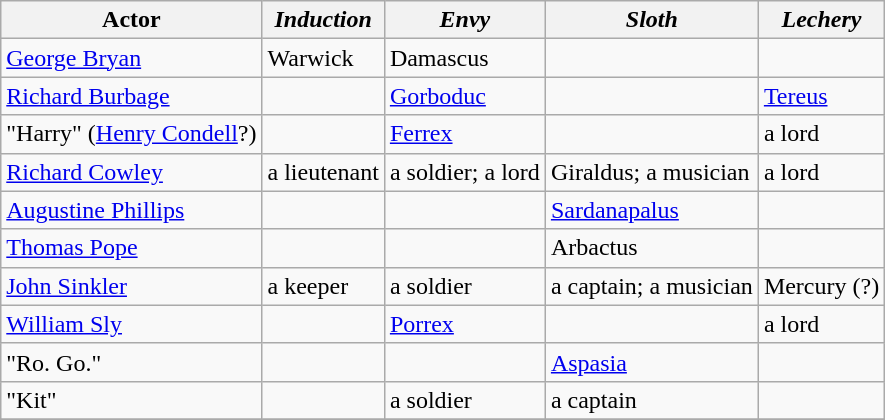<table class="wikitable">
<tr>
<th>Actor</th>
<th><em>Induction</em></th>
<th><em>Envy</em></th>
<th><em>Sloth</em></th>
<th><em>Lechery</em></th>
</tr>
<tr>
<td><a href='#'>George Bryan</a></td>
<td>Warwick</td>
<td>Damascus</td>
<td></td>
<td></td>
</tr>
<tr>
<td><a href='#'>Richard Burbage</a></td>
<td></td>
<td><a href='#'>Gorboduc</a></td>
<td></td>
<td><a href='#'>Tereus</a></td>
</tr>
<tr>
<td>"Harry" (<a href='#'>Henry Condell</a>?)</td>
<td></td>
<td><a href='#'>Ferrex</a></td>
<td></td>
<td>a lord</td>
</tr>
<tr>
<td><a href='#'>Richard Cowley</a></td>
<td>a lieutenant</td>
<td>a soldier; a lord</td>
<td>Giraldus; a musician</td>
<td>a lord</td>
</tr>
<tr>
<td><a href='#'>Augustine Phillips</a></td>
<td></td>
<td></td>
<td><a href='#'>Sardanapalus</a></td>
<td></td>
</tr>
<tr>
<td><a href='#'>Thomas Pope</a></td>
<td></td>
<td></td>
<td>Arbactus</td>
<td></td>
</tr>
<tr>
<td><a href='#'>John Sinkler</a></td>
<td>a keeper</td>
<td>a soldier</td>
<td>a captain; a musician</td>
<td>Mercury (?)</td>
</tr>
<tr>
<td><a href='#'>William Sly</a></td>
<td></td>
<td><a href='#'>Porrex</a></td>
<td></td>
<td>a lord</td>
</tr>
<tr>
<td>"Ro. Go."</td>
<td></td>
<td></td>
<td><a href='#'>Aspasia</a></td>
<td></td>
</tr>
<tr>
<td>"Kit"</td>
<td></td>
<td>a soldier</td>
<td>a captain</td>
<td></td>
</tr>
<tr>
</tr>
</table>
